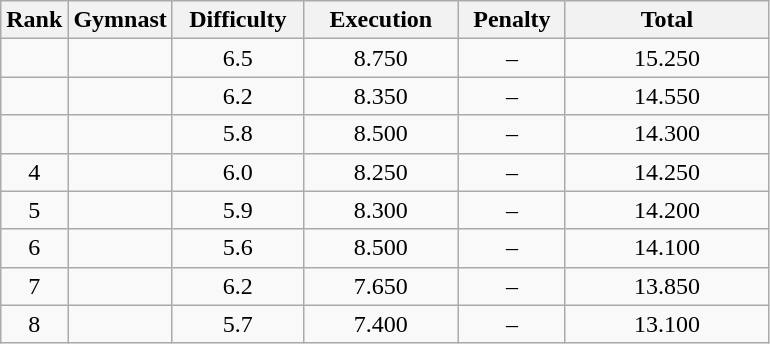<table class="wikitable" style="text-align:center">
<tr>
<th>Rank</th>
<th>Gymnast</th>
<th style="width:5em">Difficulty</th>
<th style="width:6em">Execution</th>
<th style="width:4em">Penalty</th>
<th style="width:8em">Total</th>
</tr>
<tr>
<td></td>
<td align=left></td>
<td>6.5</td>
<td>8.750</td>
<td>–</td>
<td>15.250</td>
</tr>
<tr>
<td></td>
<td align=left></td>
<td>6.2</td>
<td>8.350</td>
<td>–</td>
<td>14.550</td>
</tr>
<tr>
<td></td>
<td align=left></td>
<td>5.8</td>
<td>8.500</td>
<td>–</td>
<td>14.300</td>
</tr>
<tr>
<td>4</td>
<td align=left></td>
<td>6.0</td>
<td>8.250</td>
<td>–</td>
<td>14.250</td>
</tr>
<tr>
<td>5</td>
<td align=left></td>
<td>5.9</td>
<td>8.300</td>
<td>–</td>
<td>14.200</td>
</tr>
<tr>
<td>6</td>
<td align=left></td>
<td>5.6</td>
<td>8.500</td>
<td>–</td>
<td>14.100</td>
</tr>
<tr>
<td>7</td>
<td align=left></td>
<td>6.2</td>
<td>7.650</td>
<td>–</td>
<td>13.850</td>
</tr>
<tr>
<td>8</td>
<td align=left></td>
<td>5.7</td>
<td>7.400</td>
<td>–</td>
<td>13.100</td>
</tr>
</table>
